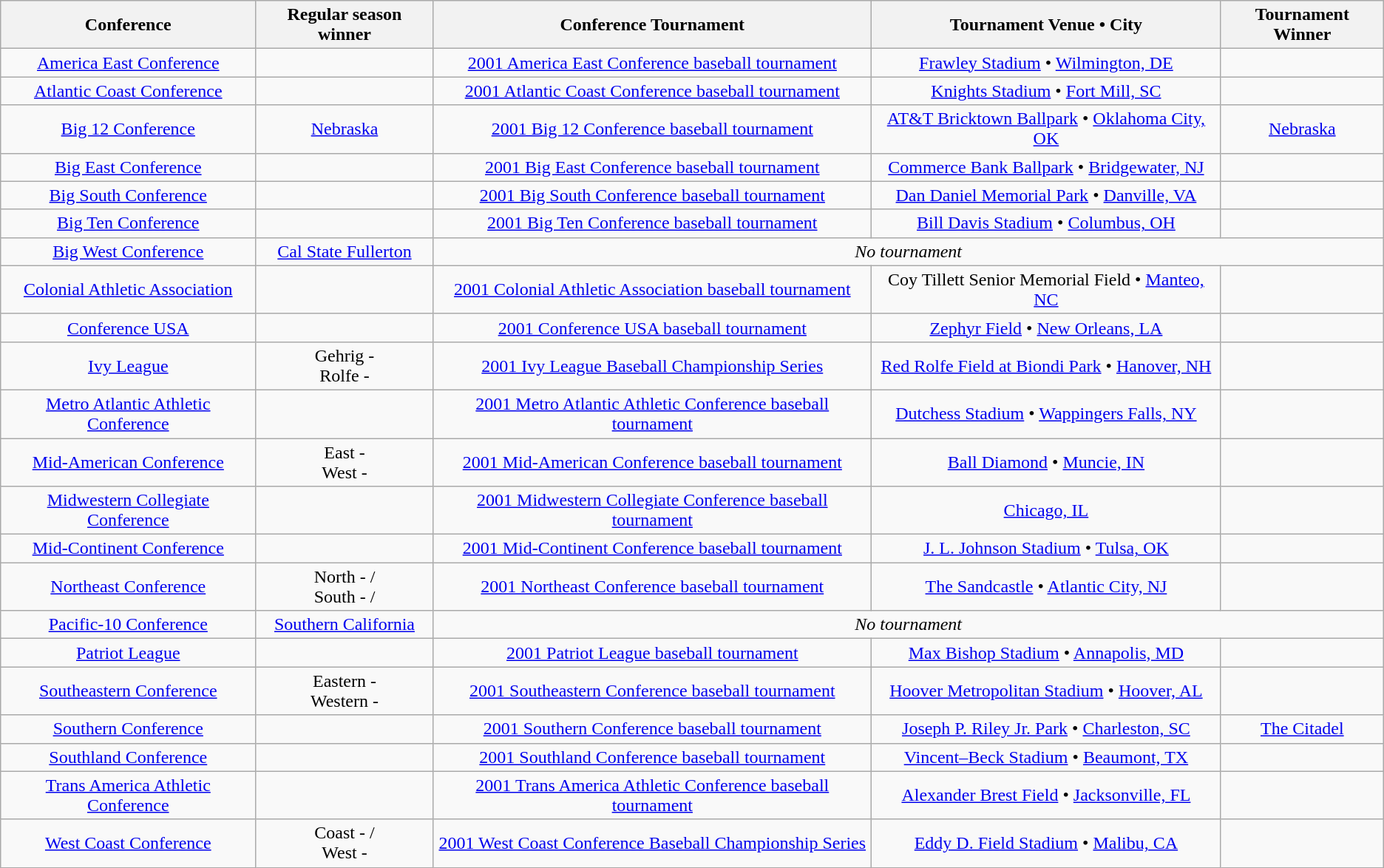<table class="wikitable" style="text-align:center;">
<tr>
<th>Conference</th>
<th>Regular season winner</th>
<th>Conference Tournament</th>
<th>Tournament Venue • City</th>
<th>Tournament Winner</th>
</tr>
<tr>
<td><a href='#'>America East Conference</a></td>
<td></td>
<td><a href='#'>2001 America East Conference baseball tournament</a></td>
<td><a href='#'>Frawley Stadium</a> • <a href='#'>Wilmington, DE</a></td>
<td></td>
</tr>
<tr>
<td><a href='#'>Atlantic Coast Conference</a></td>
<td></td>
<td><a href='#'>2001 Atlantic Coast Conference baseball tournament</a></td>
<td><a href='#'>Knights Stadium</a> • <a href='#'>Fort Mill, SC</a></td>
<td></td>
</tr>
<tr>
<td><a href='#'>Big 12 Conference</a></td>
<td><a href='#'>Nebraska</a></td>
<td><a href='#'>2001 Big 12 Conference baseball tournament</a></td>
<td><a href='#'>AT&T Bricktown Ballpark</a> • <a href='#'>Oklahoma City, OK</a></td>
<td><a href='#'>Nebraska</a></td>
</tr>
<tr>
<td><a href='#'>Big East Conference</a></td>
<td></td>
<td><a href='#'>2001 Big East Conference baseball tournament</a></td>
<td><a href='#'>Commerce Bank Ballpark</a> • <a href='#'>Bridgewater, NJ</a></td>
<td></td>
</tr>
<tr>
<td><a href='#'>Big South Conference</a></td>
<td></td>
<td><a href='#'>2001 Big South Conference baseball tournament</a></td>
<td><a href='#'>Dan Daniel Memorial Park</a> • <a href='#'>Danville, VA</a></td>
<td></td>
</tr>
<tr>
<td><a href='#'>Big Ten Conference</a></td>
<td></td>
<td><a href='#'>2001 Big Ten Conference baseball tournament</a></td>
<td><a href='#'>Bill Davis Stadium</a> • <a href='#'>Columbus, OH</a></td>
<td></td>
</tr>
<tr>
<td><a href='#'>Big West Conference</a></td>
<td><a href='#'>Cal State Fullerton</a></td>
<td colspan=3><em>No tournament</em></td>
</tr>
<tr>
<td><a href='#'>Colonial Athletic Association</a></td>
<td></td>
<td><a href='#'>2001 Colonial Athletic Association baseball tournament</a></td>
<td>Coy Tillett Senior Memorial Field • <a href='#'>Manteo, NC</a></td>
<td></td>
</tr>
<tr>
<td><a href='#'>Conference USA</a></td>
<td></td>
<td><a href='#'>2001 Conference USA baseball tournament</a></td>
<td><a href='#'>Zephyr Field</a> • <a href='#'>New Orleans, LA</a></td>
<td></td>
</tr>
<tr>
<td><a href='#'>Ivy League</a></td>
<td>Gehrig - <br>Rolfe - </td>
<td><a href='#'>2001 Ivy League Baseball Championship Series</a></td>
<td><a href='#'>Red Rolfe Field at Biondi Park</a> • <a href='#'>Hanover, NH</a></td>
<td></td>
</tr>
<tr>
<td><a href='#'>Metro Atlantic Athletic Conference</a></td>
<td></td>
<td><a href='#'>2001 Metro Atlantic Athletic Conference baseball tournament</a></td>
<td><a href='#'>Dutchess Stadium</a> • <a href='#'>Wappingers Falls, NY</a></td>
<td></td>
</tr>
<tr>
<td><a href='#'>Mid-American Conference</a></td>
<td>East - <br>West - </td>
<td><a href='#'>2001 Mid-American Conference baseball tournament</a></td>
<td><a href='#'>Ball Diamond</a> • <a href='#'>Muncie, IN</a></td>
<td></td>
</tr>
<tr>
<td><a href='#'>Midwestern Collegiate Conference</a></td>
<td></td>
<td><a href='#'>2001 Midwestern Collegiate Conference baseball tournament</a></td>
<td><a href='#'>Chicago, IL</a></td>
<td></td>
</tr>
<tr>
<td><a href='#'>Mid-Continent Conference</a></td>
<td></td>
<td><a href='#'>2001 Mid-Continent Conference baseball tournament</a></td>
<td><a href='#'>J. L. Johnson Stadium</a> • <a href='#'>Tulsa, OK</a></td>
<td></td>
</tr>
<tr>
<td><a href='#'>Northeast Conference</a></td>
<td>North - /<br>South - /</td>
<td><a href='#'>2001 Northeast Conference baseball tournament</a></td>
<td><a href='#'>The Sandcastle</a> • <a href='#'>Atlantic City, NJ</a></td>
<td></td>
</tr>
<tr>
<td><a href='#'>Pacific-10 Conference</a></td>
<td><a href='#'>Southern California</a></td>
<td colspan=3><em>No tournament</em></td>
</tr>
<tr>
<td><a href='#'>Patriot League</a></td>
<td></td>
<td><a href='#'>2001 Patriot League baseball tournament</a></td>
<td><a href='#'>Max Bishop Stadium</a> • <a href='#'>Annapolis, MD</a></td>
<td></td>
</tr>
<tr>
<td><a href='#'>Southeastern Conference</a></td>
<td>Eastern - <br>Western - </td>
<td><a href='#'>2001 Southeastern Conference baseball tournament</a></td>
<td><a href='#'>Hoover Metropolitan Stadium</a> • <a href='#'>Hoover, AL</a></td>
<td></td>
</tr>
<tr>
<td><a href='#'>Southern Conference</a></td>
<td></td>
<td><a href='#'>2001 Southern Conference baseball tournament</a></td>
<td><a href='#'>Joseph P. Riley Jr. Park</a> • <a href='#'>Charleston, SC</a></td>
<td><a href='#'>The Citadel</a></td>
</tr>
<tr>
<td><a href='#'>Southland Conference</a></td>
<td></td>
<td><a href='#'>2001 Southland Conference baseball tournament</a></td>
<td><a href='#'>Vincent–Beck Stadium</a> • <a href='#'>Beaumont, TX</a></td>
<td></td>
</tr>
<tr>
<td><a href='#'>Trans America Athletic Conference</a></td>
<td></td>
<td><a href='#'>2001 Trans America Athletic Conference baseball tournament</a></td>
<td><a href='#'>Alexander Brest Field</a> • <a href='#'>Jacksonville, FL</a></td>
<td></td>
</tr>
<tr>
<td><a href='#'>West Coast Conference</a></td>
<td>Coast - /<br>West - </td>
<td><a href='#'>2001 West Coast Conference Baseball Championship Series</a></td>
<td><a href='#'>Eddy D. Field Stadium</a> • <a href='#'>Malibu, CA</a></td>
<td></td>
</tr>
</table>
